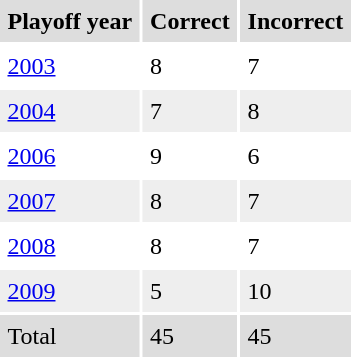<table cellpadding=5>
<tr bgcolor="#dddddd">
<td><strong>Playoff year</strong></td>
<td><strong>Correct</strong></td>
<td><strong>Incorrect</strong></td>
</tr>
<tr>
<td><a href='#'>2003</a></td>
<td>8</td>
<td>7</td>
</tr>
<tr bgcolor="#eeeeee">
<td><a href='#'>2004</a></td>
<td>7</td>
<td>8</td>
</tr>
<tr>
<td><a href='#'>2006</a></td>
<td>9</td>
<td>6</td>
</tr>
<tr bgcolor="#eeeeee">
<td><a href='#'>2007</a></td>
<td>8</td>
<td>7</td>
</tr>
<tr>
<td><a href='#'>2008</a></td>
<td>8</td>
<td>7</td>
</tr>
<tr bgcolor="#eeeeee">
<td><a href='#'>2009</a></td>
<td>5</td>
<td>10</td>
</tr>
<tr bgcolor="#dddddd">
<td>Total</td>
<td>45</td>
<td>45</td>
</tr>
</table>
